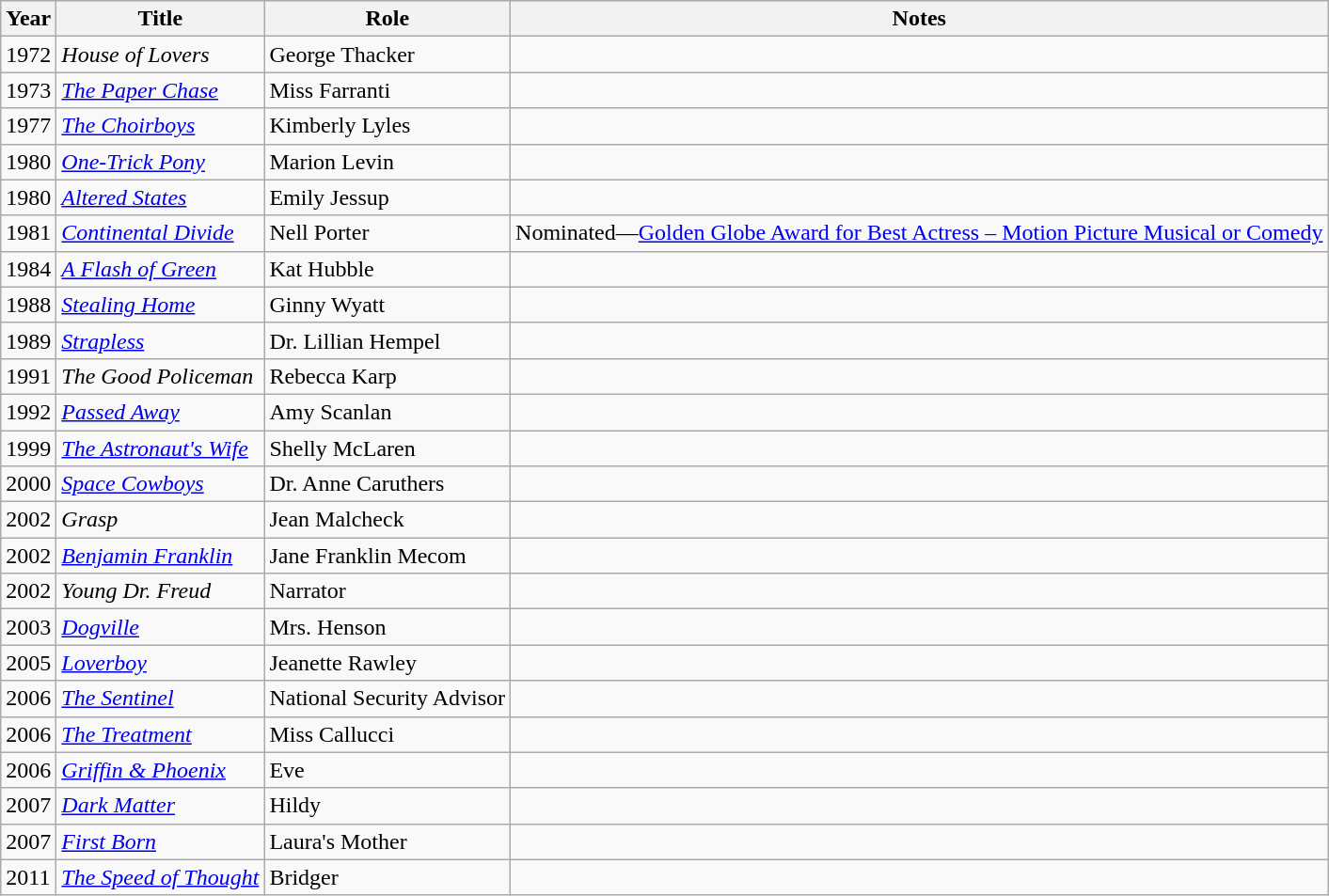<table class="wikitable sortable">
<tr>
<th>Year</th>
<th>Title</th>
<th>Role</th>
<th>Notes</th>
</tr>
<tr>
<td>1972</td>
<td><em>House of Lovers</em></td>
<td>George Thacker</td>
<td></td>
</tr>
<tr>
<td>1973</td>
<td><em><a href='#'>The Paper Chase</a></em></td>
<td>Miss Farranti</td>
<td></td>
</tr>
<tr>
<td>1977</td>
<td><em><a href='#'>The Choirboys</a></em></td>
<td>Kimberly Lyles</td>
<td></td>
</tr>
<tr>
<td>1980</td>
<td><em><a href='#'>One-Trick Pony</a></em></td>
<td>Marion Levin</td>
<td></td>
</tr>
<tr>
<td>1980</td>
<td><em><a href='#'>Altered States</a></em></td>
<td>Emily Jessup</td>
<td></td>
</tr>
<tr>
<td>1981</td>
<td><em><a href='#'>Continental Divide</a></em></td>
<td>Nell Porter</td>
<td>Nominated—<a href='#'>Golden Globe Award for Best Actress – Motion Picture Musical or Comedy</a></td>
</tr>
<tr>
<td>1984</td>
<td><em><a href='#'>A Flash of Green</a></em></td>
<td>Kat Hubble</td>
<td></td>
</tr>
<tr>
<td>1988</td>
<td><em><a href='#'>Stealing Home</a></em></td>
<td>Ginny Wyatt</td>
<td></td>
</tr>
<tr>
<td>1989</td>
<td><em><a href='#'>Strapless</a></em></td>
<td>Dr. Lillian Hempel</td>
<td></td>
</tr>
<tr>
<td>1991</td>
<td><em>The Good Policeman</em></td>
<td>Rebecca Karp</td>
<td></td>
</tr>
<tr>
<td>1992</td>
<td><em><a href='#'>Passed Away</a></em></td>
<td>Amy Scanlan</td>
<td></td>
</tr>
<tr>
<td>1999</td>
<td><em><a href='#'>The Astronaut's Wife</a></em></td>
<td>Shelly McLaren</td>
<td></td>
</tr>
<tr>
<td>2000</td>
<td><em><a href='#'>Space Cowboys</a></em></td>
<td>Dr. Anne Caruthers</td>
<td></td>
</tr>
<tr>
<td>2002</td>
<td><em>Grasp</em></td>
<td>Jean Malcheck</td>
<td></td>
</tr>
<tr>
<td>2002</td>
<td><em><a href='#'>Benjamin Franklin</a></em></td>
<td>Jane Franklin Mecom</td>
<td></td>
</tr>
<tr>
<td>2002</td>
<td><em>Young Dr. Freud</em></td>
<td>Narrator</td>
<td></td>
</tr>
<tr>
<td>2003</td>
<td><em><a href='#'>Dogville</a></em></td>
<td>Mrs. Henson</td>
<td></td>
</tr>
<tr>
<td>2005</td>
<td><em><a href='#'>Loverboy</a></em></td>
<td>Jeanette Rawley</td>
<td></td>
</tr>
<tr>
<td>2006</td>
<td><em><a href='#'>The Sentinel</a></em></td>
<td>National Security Advisor</td>
<td></td>
</tr>
<tr>
<td>2006</td>
<td><em><a href='#'>The Treatment</a></em></td>
<td>Miss Callucci</td>
<td></td>
</tr>
<tr>
<td>2006</td>
<td><em><a href='#'>Griffin & Phoenix</a></em></td>
<td>Eve</td>
<td></td>
</tr>
<tr>
<td>2007</td>
<td><em><a href='#'>Dark Matter</a></em></td>
<td>Hildy</td>
<td></td>
</tr>
<tr>
<td>2007</td>
<td><em><a href='#'>First Born</a></em></td>
<td>Laura's Mother</td>
<td></td>
</tr>
<tr>
<td>2011</td>
<td><em><a href='#'>The Speed of Thought</a></em></td>
<td>Bridger</td>
<td></td>
</tr>
</table>
